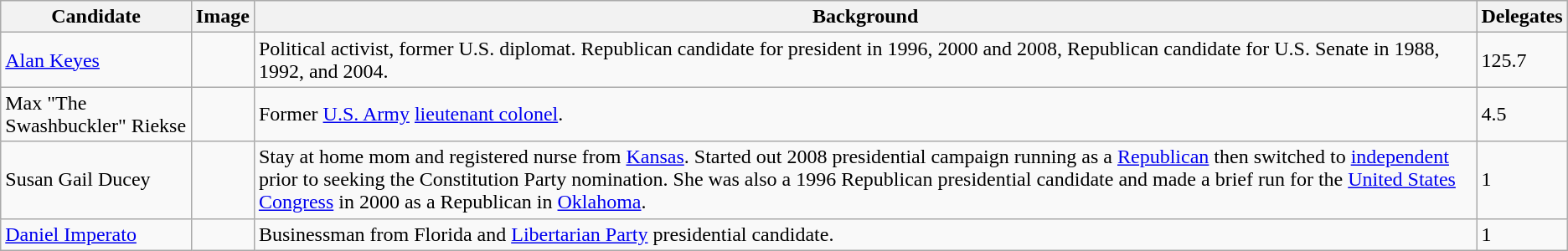<table class=wikitable>
<tr>
<th>Candidate</th>
<th>Image</th>
<th>Background</th>
<th>Delegates</th>
</tr>
<tr>
<td><a href='#'>Alan Keyes</a></td>
<td></td>
<td> Political activist, former U.S. diplomat. Republican candidate for president in 1996, 2000 and 2008, Republican candidate for U.S. Senate in 1988, 1992, and 2004.</td>
<td>125.7</td>
</tr>
<tr>
<td>Max "The Swashbuckler" Riekse</td>
<td></td>
<td>Former <a href='#'>U.S. Army</a> <a href='#'>lieutenant colonel</a>.<br></td>
<td>4.5</td>
</tr>
<tr>
<td>Susan Gail Ducey</td>
<td></td>
<td>Stay at home mom and registered nurse from <a href='#'>Kansas</a>. Started out 2008 presidential campaign running as a <a href='#'>Republican</a> then switched to <a href='#'>independent</a> prior to seeking the Constitution Party nomination. She was also a 1996 Republican presidential candidate and made a brief run for the <a href='#'>United States Congress</a> in 2000 as a Republican in <a href='#'>Oklahoma</a>.</td>
<td>1</td>
</tr>
<tr>
<td><a href='#'>Daniel Imperato</a></td>
<td></td>
<td>Businessman from Florida and <a href='#'>Libertarian Party</a> presidential candidate.</td>
<td>1</td>
</tr>
</table>
